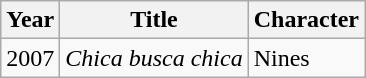<table class="wikitable sortable">
<tr>
<th>Year</th>
<th>Title</th>
<th>Character</th>
</tr>
<tr>
<td>2007</td>
<td><em>Chica busca chica</em></td>
<td>Nines</td>
</tr>
</table>
